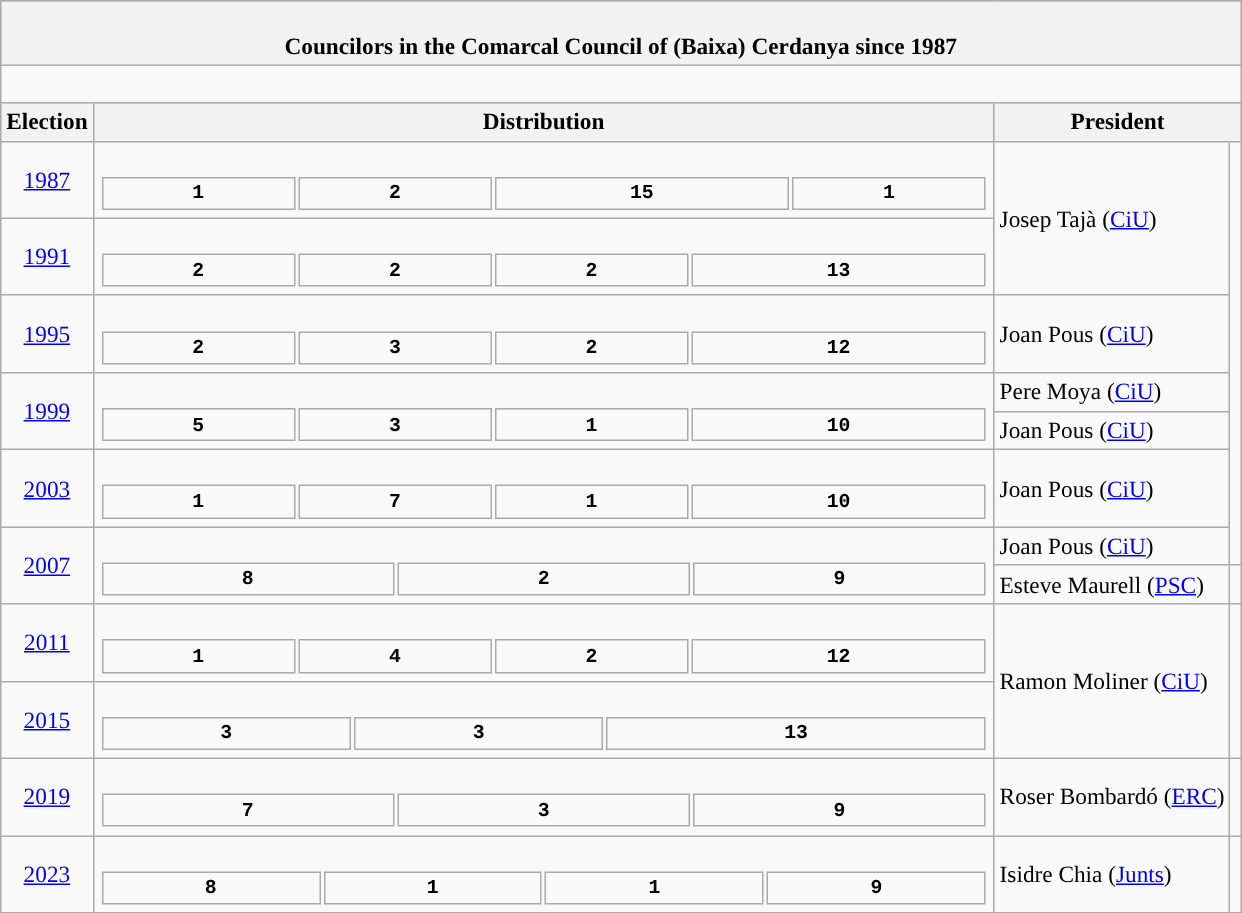<table class="wikitable" style="font-size:97%;">
<tr bgcolor="#CCCCCC">
<th colspan="4"><br>Councilors in the Comarcal Council of (Baixa) Cerdanya since 1987</th>
</tr>
<tr>
<td colspan="4"><br>












</td>
</tr>
<tr bgcolor="#CCCCCC">
<th>Election</th>
<th>Distribution</th>
<th colspan="2">President</th>
</tr>
<tr>
<td align=center><a href='#'>1987</a></td>
<td><br><table style="width:45em; font-size:85%; text-align:center; font-family:Courier New;">
<tr style="font-weight:bold">
<td style="background:">1</td>
<td style="background:">2</td>
<td style="background:">15</td>
<td style="background:">1</td>
</tr>
</table>
</td>
<td rowspan="2">Josep Tajà (<a href='#'>CiU</a>)</td>
<td rowspan="7" style="background:"></td>
</tr>
<tr>
<td align=center><a href='#'>1991</a></td>
<td><br><table style="width:45em; font-size:85%; text-align:center; font-family:Courier New;">
<tr style="font-weight:bold">
<td style="background:">2</td>
<td style="background:">2</td>
<td style="background:">2</td>
<td style="background:">13</td>
</tr>
</table>
</td>
</tr>
<tr>
<td align=center><a href='#'>1995</a></td>
<td><br><table style="width:45em; font-size:85%; text-align:center; font-family:Courier New;">
<tr style="font-weight:bold">
<td style="background:">2</td>
<td style="background:">3</td>
<td style="background:">2</td>
<td style="background:">12</td>
</tr>
</table>
</td>
<td>Joan Pous (<a href='#'>CiU</a>)</td>
</tr>
<tr>
<td rowspan="2" align=center><a href='#'>1999</a></td>
<td rowspan="2"><br><table style="width:45em; font-size:85%; text-align:center; font-family:Courier New;">
<tr style="font-weight:bold">
<td style="background:">5</td>
<td style="background:">3</td>
<td style="background:">1</td>
<td style="background:">10</td>
</tr>
</table>
</td>
<td>Pere Moya (<a href='#'>CiU</a>) </td>
</tr>
<tr>
<td>Joan Pous (<a href='#'>CiU</a>) </td>
</tr>
<tr>
<td align=center><a href='#'>2003</a></td>
<td><br><table style="width:45em; font-size:85%; text-align:center; font-family:Courier New;">
<tr style="font-weight:bold">
<td style="background:">1</td>
<td style="background:">7</td>
<td style="background:">1</td>
<td style="background:">10</td>
</tr>
</table>
</td>
<td>Joan Pous (<a href='#'>CiU</a>)</td>
</tr>
<tr>
<td rowspan="2" align=center><a href='#'>2007</a></td>
<td rowspan="2"><br><table style="width:45em; font-size:85%; text-align:center; font-family:Courier New;">
<tr style="font-weight:bold">
<td style="background:">8</td>
<td style="background:">2</td>
<td style="background:">9</td>
</tr>
</table>
</td>
<td>Joan Pous (<a href='#'>CiU</a>) </td>
</tr>
<tr>
<td>Esteve Maurell (<a href='#'>PSC</a>) </td>
<td style="background:"></td>
</tr>
<tr>
<td rowspan="1" align=center><a href='#'>2011</a></td>
<td><br><table style="width:45em; font-size:85%; text-align:center; font-family:Courier New;">
<tr style="font-weight:bold">
<td style="background:">1</td>
<td style="background:">4</td>
<td style="background:">2</td>
<td style="background:">12</td>
</tr>
</table>
</td>
<td rowspan="2">Ramon Moliner (<a href='#'>CiU</a>)</td>
<td rowspan="2" style="background:"></td>
</tr>
<tr>
<td align=center><a href='#'>2015</a></td>
<td><br><table style="width:45em; font-size:85%; text-align:center; font-family:Courier New;">
<tr style="font-weight:bold">
<td style="background:">3</td>
<td style="background:">3</td>
<td style="background:">13</td>
</tr>
</table>
</td>
</tr>
<tr>
<td align=center><a href='#'>2019</a></td>
<td><br><table style="width:45em; font-size:85%; text-align:center; font-family:Courier New;">
<tr style="font-weight:bold">
<td style="background:">7</td>
<td style="background:">3</td>
<td style="background:">9</td>
</tr>
</table>
</td>
<td>Roser Bombardó (<a href='#'>ERC</a>)</td>
<td style="background:"></td>
</tr>
<tr>
<td align=center><a href='#'>2023</a></td>
<td><br><table style="width:45em; font-size:85%; text-align:center; font-family:Courier New;">
<tr style="font-weight:bold">
<td style="background:">8</td>
<td style="background:">1</td>
<td style="background:">1</td>
<td style="background:">9</td>
</tr>
</table>
</td>
<td>Isidre Chia (<a href='#'>Junts</a>)</td>
<td style="background:"></td>
</tr>
</table>
